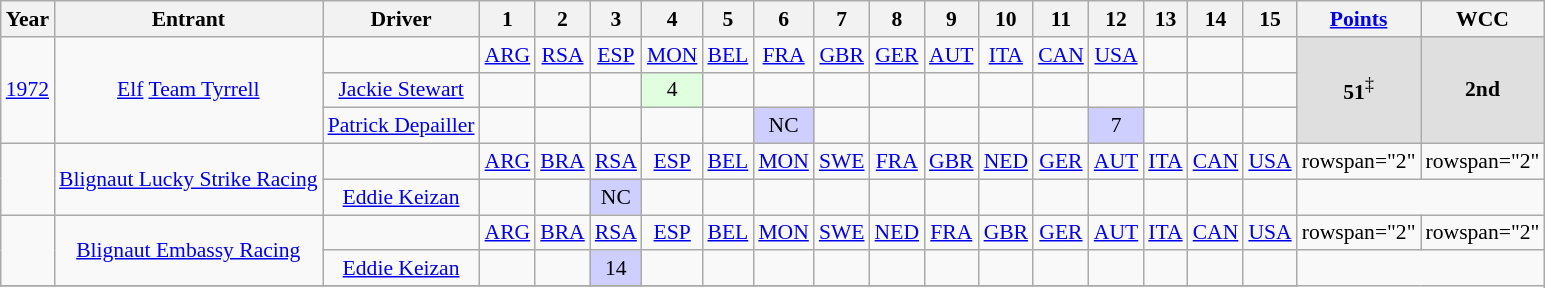<table class="wikitable" style="text-align:center; font-size:90%">
<tr>
<th>Year</th>
<th>Entrant</th>
<th>Driver</th>
<th>1</th>
<th>2</th>
<th>3</th>
<th>4</th>
<th>5</th>
<th>6</th>
<th>7</th>
<th>8</th>
<th>9</th>
<th>10</th>
<th>11</th>
<th>12</th>
<th>13</th>
<th>14</th>
<th>15</th>
<th><a href='#'>Points</a></th>
<th>WCC</th>
</tr>
<tr>
<td rowspan="3"><a href='#'>1972</a></td>
<td rowspan="3"><a href='#'>Elf</a> <a href='#'>Team Tyrrell</a></td>
<td></td>
<td><a href='#'>ARG</a></td>
<td><a href='#'>RSA</a></td>
<td><a href='#'>ESP</a></td>
<td><a href='#'>MON</a></td>
<td><a href='#'>BEL</a></td>
<td><a href='#'>FRA</a></td>
<td><a href='#'>GBR</a></td>
<td><a href='#'>GER</a></td>
<td><a href='#'>AUT</a></td>
<td><a href='#'>ITA</a></td>
<td><a href='#'>CAN</a></td>
<td><a href='#'>USA</a></td>
<td></td>
<td></td>
<td></td>
<td rowspan="3" style="background:#dfdfdf;"><strong>51</strong><sup>‡</sup></td>
<td rowspan="3" style="background:#dfdfdf;"><strong>2nd</strong></td>
</tr>
<tr>
<td> <a href='#'>Jackie Stewart</a></td>
<td></td>
<td></td>
<td></td>
<td style="background:#dfffdf;">4</td>
<td></td>
<td></td>
<td></td>
<td></td>
<td></td>
<td></td>
<td></td>
<td></td>
<td></td>
<td></td>
<td></td>
</tr>
<tr>
<td> <a href='#'>Patrick Depailler</a></td>
<td></td>
<td></td>
<td></td>
<td></td>
<td></td>
<td style="background:#cfcfff;">NC</td>
<td></td>
<td></td>
<td></td>
<td></td>
<td></td>
<td style="background:#cfcfff;">7</td>
<td></td>
<td></td>
<td></td>
</tr>
<tr>
<td rowspan="2"></td>
<td rowspan="2"><a href='#'>Blignaut Lucky Strike Racing</a></td>
<td></td>
<td><a href='#'>ARG</a></td>
<td><a href='#'>BRA</a></td>
<td><a href='#'>RSA</a></td>
<td><a href='#'>ESP</a></td>
<td><a href='#'>BEL</a></td>
<td><a href='#'>MON</a></td>
<td><a href='#'>SWE</a></td>
<td><a href='#'>FRA</a></td>
<td><a href='#'>GBR</a></td>
<td><a href='#'>NED</a></td>
<td><a href='#'>GER</a></td>
<td><a href='#'>AUT</a></td>
<td><a href='#'>ITA</a></td>
<td><a href='#'>CAN</a></td>
<td><a href='#'>USA</a></td>
<td>rowspan="2" </td>
<td>rowspan="2" </td>
</tr>
<tr>
<td> <a href='#'>Eddie Keizan</a></td>
<td></td>
<td></td>
<td style="background:#CFCFFF;">NC</td>
<td></td>
<td></td>
<td></td>
<td></td>
<td></td>
<td></td>
<td></td>
<td></td>
<td></td>
<td></td>
<td></td>
<td></td>
</tr>
<tr>
<td rowspan="2"></td>
<td rowspan="2"><a href='#'>Blignaut Embassy Racing</a></td>
<td></td>
<td><a href='#'>ARG</a></td>
<td><a href='#'>BRA</a></td>
<td><a href='#'>RSA</a></td>
<td><a href='#'>ESP</a></td>
<td><a href='#'>BEL</a></td>
<td><a href='#'>MON</a></td>
<td><a href='#'>SWE</a></td>
<td><a href='#'>NED</a></td>
<td><a href='#'>FRA</a></td>
<td><a href='#'>GBR</a></td>
<td><a href='#'>GER</a></td>
<td><a href='#'>AUT</a></td>
<td><a href='#'>ITA</a></td>
<td><a href='#'>CAN</a></td>
<td><a href='#'>USA</a></td>
<td>rowspan="2" </td>
<td>rowspan="2" </td>
</tr>
<tr>
<td> <a href='#'>Eddie Keizan</a></td>
<td></td>
<td></td>
<td style="background:#CFCFFF;">14</td>
<td></td>
<td></td>
<td></td>
<td></td>
<td></td>
<td></td>
<td></td>
<td></td>
<td></td>
<td></td>
<td></td>
<td></td>
</tr>
<tr>
</tr>
</table>
